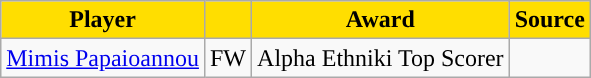<table class="wikitable">
<tr>
<th style="background:#FFDE00">Player</th>
<th style="background:#FFDE00"></th>
<th style="background:#FFDE00">Award</th>
<th style="background:#FFDE00">Source</th>
</tr>
<tr>
<td> <a href='#'>Mimis Papaioannou</a></td>
<td align="center">FW</td>
<td align="center">Alpha Ethniki Top Scorer</td>
<td align="center"></td>
</tr>
</table>
